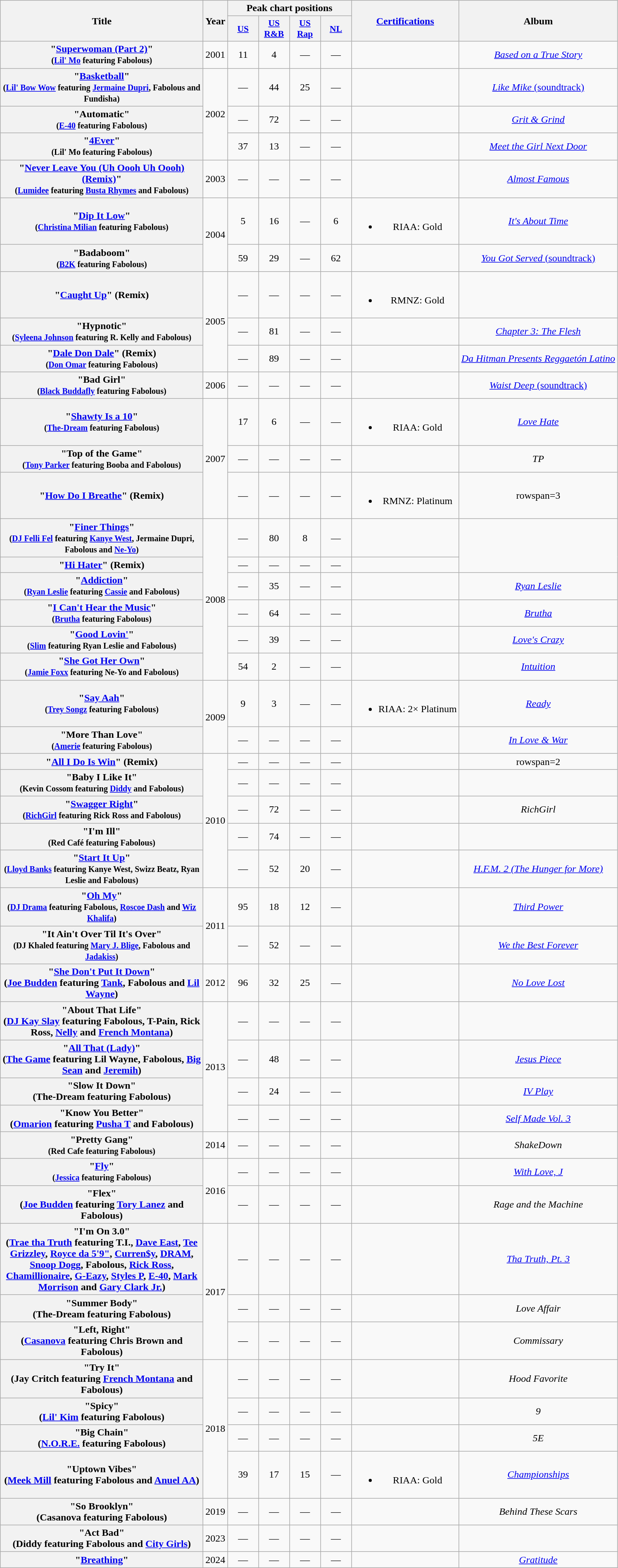<table class="wikitable plainrowheaders" style="text-align:center;">
<tr>
<th scope="col" rowspan="2" style="width:20em;">Title</th>
<th scope="col" rowspan="2">Year</th>
<th scope="col" colspan="4">Peak chart positions</th>
<th scope="col" rowspan="2"><a href='#'>Certifications</a></th>
<th scope="col" rowspan="2">Album</th>
</tr>
<tr>
<th scope="col" style="width:3em;font-size:90%;"><a href='#'>US</a></th>
<th scope="col" style="width:3em;font-size:90%;"><a href='#'>US<br>R&B</a></th>
<th scope="col" style="width:3em;font-size:90%;"><a href='#'>US<br>Rap</a></th>
<th scope="col" style="width:3em;font-size:90%;"><a href='#'>NL</a><br></th>
</tr>
<tr>
<th scope="row">"<a href='#'>Superwoman (Part 2)</a>"<br><small>(<a href='#'>Lil' Mo</a> featuring Fabolous)</small></th>
<td>2001</td>
<td>11</td>
<td>4</td>
<td>—</td>
<td>—</td>
<td></td>
<td><em><a href='#'>Based on a True Story</a></em></td>
</tr>
<tr>
<th scope="row">"<a href='#'>Basketball</a>"<br><small>(<a href='#'>Lil' Bow Wow</a> featuring <a href='#'>Jermaine Dupri</a>, Fabolous and Fundisha)</small></th>
<td rowspan="3">2002</td>
<td>—</td>
<td>44</td>
<td>25</td>
<td>—</td>
<td></td>
<td><a href='#'><em>Like Mike</em> (soundtrack)</a></td>
</tr>
<tr>
<th scope="row">"Automatic"<br><small>(<a href='#'>E-40</a> featuring Fabolous)</small></th>
<td>—</td>
<td>72</td>
<td>—</td>
<td>—</td>
<td></td>
<td><em><a href='#'>Grit & Grind</a></em></td>
</tr>
<tr>
<th scope="row">"<a href='#'>4Ever</a>"<br><small>(Lil' Mo featuring Fabolous)</small></th>
<td>37</td>
<td>13</td>
<td>—</td>
<td>—</td>
<td></td>
<td><em><a href='#'>Meet the Girl Next Door</a></em></td>
</tr>
<tr>
<th scope="row">"<a href='#'>Never Leave You (Uh Oooh Uh Oooh) (Remix)</a>"<br><small>(<a href='#'>Lumidee</a> featuring <a href='#'>Busta Rhymes</a> and Fabolous)</small></th>
<td>2003</td>
<td>—</td>
<td>—</td>
<td>—</td>
<td>—</td>
<td></td>
<td><em><a href='#'>Almost Famous</a></em></td>
</tr>
<tr>
<th scope="row">"<a href='#'>Dip It Low</a>"<br><small>(<a href='#'>Christina Milian</a> featuring Fabolous)</small></th>
<td rowspan="2">2004</td>
<td>5</td>
<td>16</td>
<td>—</td>
<td>6</td>
<td><br><ul><li>RIAA: Gold</li></ul></td>
<td><em><a href='#'>It's About Time</a></em></td>
</tr>
<tr>
<th scope="row">"Badaboom"<br><small>(<a href='#'>B2K</a> featuring Fabolous)</small></th>
<td>59</td>
<td>29</td>
<td>—</td>
<td>62</td>
<td></td>
<td><a href='#'><em>You Got Served</em> (soundtrack)</a></td>
</tr>
<tr>
<th scope="row">"<a href='#'>Caught Up</a>" (Remix)<br></th>
<td rowspan="3">2005</td>
<td>—</td>
<td>—</td>
<td>—</td>
<td>—</td>
<td><br><ul><li>RMNZ: Gold</li></ul></td>
<td></td>
</tr>
<tr>
<th scope="row">"Hypnotic"<br><small>(<a href='#'>Syleena Johnson</a> featuring R. Kelly and Fabolous)</small></th>
<td>—</td>
<td>81</td>
<td>—</td>
<td>—</td>
<td></td>
<td><em><a href='#'>Chapter 3: The Flesh</a></em></td>
</tr>
<tr>
<th scope="row">"<a href='#'>Dale Don Dale</a>" (Remix)<br><small>(<a href='#'>Don Omar</a> featuring Fabolous)</small></th>
<td>—</td>
<td>89</td>
<td>—</td>
<td>—</td>
<td></td>
<td><em><a href='#'>Da Hitman Presents Reggaetón Latino</a></em></td>
</tr>
<tr>
<th scope="row">"Bad Girl"<br><small>(<a href='#'>Black Buddafly</a> featuring Fabolous)</small></th>
<td>2006</td>
<td>—</td>
<td>—</td>
<td>—</td>
<td>—</td>
<td></td>
<td><a href='#'><em>Waist Deep</em> (soundtrack)</a></td>
</tr>
<tr>
<th scope="row">"<a href='#'>Shawty Is a 10</a>"<br><small>(<a href='#'>The-Dream</a> featuring Fabolous)</small></th>
<td rowspan="3">2007</td>
<td>17</td>
<td>6</td>
<td>—</td>
<td>—</td>
<td><br><ul><li>RIAA: Gold</li></ul></td>
<td><em><a href='#'>Love Hate</a></em></td>
</tr>
<tr>
<th scope="row">"Top of the Game"<br><small>(<a href='#'>Tony Parker</a> featuring Booba and Fabolous)</small></th>
<td>—</td>
<td>—</td>
<td>—</td>
<td>—</td>
<td></td>
<td><em>TP</em></td>
</tr>
<tr>
<th scope="row">"<a href='#'>How Do I Breathe</a>" (Remix)<br></th>
<td>—</td>
<td>—</td>
<td>—</td>
<td>—</td>
<td><br><ul><li>RMNZ: Platinum</li></ul></td>
<td>rowspan=3 </td>
</tr>
<tr>
<th scope="row">"<a href='#'>Finer Things</a>"<br><small>(<a href='#'>DJ Felli Fel</a> featuring <a href='#'>Kanye West</a>, Jermaine Dupri, Fabolous and <a href='#'>Ne-Yo</a>)</small></th>
<td rowspan="6">2008</td>
<td>—</td>
<td>80</td>
<td>8</td>
<td>—</td>
<td></td>
</tr>
<tr>
<th scope="row">"<a href='#'>Hi Hater</a>" (Remix)<br></th>
<td>—</td>
<td>—</td>
<td>—</td>
<td>—</td>
<td></td>
</tr>
<tr>
<th scope="row">"<a href='#'>Addiction</a>"<br><small>(<a href='#'>Ryan Leslie</a> featuring <a href='#'>Cassie</a> and Fabolous)</small></th>
<td>—</td>
<td>35</td>
<td>—</td>
<td>—</td>
<td></td>
<td><em><a href='#'>Ryan Leslie</a></em></td>
</tr>
<tr>
<th scope="row">"<a href='#'>I Can't Hear the Music</a>"<br><small>(<a href='#'>Brutha</a> featuring Fabolous)</small></th>
<td>—</td>
<td>64</td>
<td>—</td>
<td>—</td>
<td></td>
<td><em><a href='#'>Brutha</a></em></td>
</tr>
<tr>
<th scope="row">"<a href='#'>Good Lovin'</a>"<br><small>(<a href='#'>Slim</a> featuring Ryan Leslie and Fabolous)</small></th>
<td>—</td>
<td>39</td>
<td>—</td>
<td>—</td>
<td></td>
<td><em><a href='#'>Love's Crazy</a></em></td>
</tr>
<tr>
<th scope="row">"<a href='#'>She Got Her Own</a>"<br><small>(<a href='#'>Jamie Foxx</a> featuring Ne-Yo and Fabolous)</small></th>
<td>54</td>
<td>2</td>
<td>—</td>
<td>—</td>
<td></td>
<td><em><a href='#'>Intuition</a></em></td>
</tr>
<tr>
<th scope="row">"<a href='#'>Say Aah</a>"<br><small>(<a href='#'>Trey Songz</a> featuring Fabolous)</small></th>
<td rowspan="2">2009</td>
<td>9</td>
<td>3</td>
<td>—</td>
<td>—</td>
<td><br><ul><li>RIAA: 2× Platinum</li></ul></td>
<td><em><a href='#'>Ready</a></em></td>
</tr>
<tr>
<th scope="row">"More Than Love"<br><small>(<a href='#'>Amerie</a> featuring Fabolous)</small></th>
<td>—</td>
<td>—</td>
<td>—</td>
<td>—</td>
<td></td>
<td><em><a href='#'>In Love & War</a></em></td>
</tr>
<tr>
<th scope="row">"<a href='#'>All I Do Is Win</a>" (Remix)<br></th>
<td rowspan="5">2010</td>
<td>—</td>
<td>—</td>
<td>—</td>
<td>—</td>
<td></td>
<td>rowspan=2 </td>
</tr>
<tr>
<th scope="row">"Baby I Like It"<br><small>(Kevin Cossom featuring <a href='#'>Diddy</a> and Fabolous)</small></th>
<td>—</td>
<td>—</td>
<td>—</td>
<td>—</td>
<td></td>
</tr>
<tr>
<th scope="row">"<a href='#'>Swagger Right</a>"<br><small>(<a href='#'>RichGirl</a> featuring Rick Ross and Fabolous)</small></th>
<td>—</td>
<td>72</td>
<td>—</td>
<td>—</td>
<td></td>
<td><em>RichGirl</em></td>
</tr>
<tr>
<th scope="row">"I'm Ill"<br><small>(Red Café featuring Fabolous)</small></th>
<td>—</td>
<td>74</td>
<td>—</td>
<td>—</td>
<td></td>
<td></td>
</tr>
<tr>
<th scope="row">"<a href='#'>Start It Up</a>"<br><small>(<a href='#'>Lloyd Banks</a> featuring Kanye West, Swizz Beatz, Ryan Leslie and Fabolous)</small></th>
<td>—</td>
<td>52</td>
<td>20</td>
<td>—</td>
<td></td>
<td><em><a href='#'>H.F.M. 2 (The Hunger for More)</a></em></td>
</tr>
<tr>
<th scope="row">"<a href='#'>Oh My</a>"<br><small>(<a href='#'>DJ Drama</a> featuring Fabolous, <a href='#'>Roscoe Dash</a> and <a href='#'>Wiz Khalifa</a>)</small></th>
<td rowspan="2">2011</td>
<td>95</td>
<td>18</td>
<td>12</td>
<td>—</td>
<td></td>
<td><em><a href='#'>Third Power</a></em></td>
</tr>
<tr>
<th scope="row">"It Ain't Over Til It's Over"<br><small>(DJ Khaled featuring <a href='#'>Mary J. Blige</a>, Fabolous and <a href='#'>Jadakiss</a>)</small></th>
<td>—</td>
<td>52</td>
<td>—</td>
<td>—</td>
<td></td>
<td><em><a href='#'>We the Best Forever</a></em></td>
</tr>
<tr>
<th scope="row">"<a href='#'>She Don't Put It Down</a>"<br><span>(<a href='#'>Joe Budden</a> featuring <a href='#'>Tank</a>, Fabolous and <a href='#'>Lil Wayne</a>)</span></th>
<td>2012</td>
<td>96</td>
<td>32</td>
<td>25</td>
<td>—</td>
<td></td>
<td><em><a href='#'>No Love Lost</a></em></td>
</tr>
<tr>
<th scope="row">"About That Life"<br><span>(<a href='#'>DJ Kay Slay</a> featuring Fabolous, T-Pain, Rick Ross, <a href='#'>Nelly</a> and <a href='#'>French Montana</a>)</span></th>
<td rowspan="4">2013</td>
<td>—</td>
<td>—</td>
<td>—</td>
<td>—</td>
<td></td>
<td></td>
</tr>
<tr>
<th scope="row">"<a href='#'>All That (Lady)</a>"<br><span>(<a href='#'>The Game</a> featuring Lil Wayne, Fabolous, <a href='#'>Big Sean</a> and <a href='#'>Jeremih</a>)</span></th>
<td>—</td>
<td>48</td>
<td>—</td>
<td>—</td>
<td></td>
<td><em><a href='#'>Jesus Piece</a></em></td>
</tr>
<tr>
<th scope="row">"Slow It Down"<br><span>(The-Dream featuring Fabolous)</span></th>
<td>—</td>
<td>24</td>
<td>—</td>
<td>—</td>
<td></td>
<td><em><a href='#'>IV Play</a></em></td>
</tr>
<tr>
<th scope="row">"Know You Better"<br><span>(<a href='#'>Omarion</a> featuring <a href='#'>Pusha T</a> and Fabolous)</span></th>
<td>—</td>
<td>—</td>
<td>—</td>
<td>—</td>
<td></td>
<td><em><a href='#'>Self Made Vol. 3</a></em></td>
</tr>
<tr>
<th scope="row">"Pretty Gang"<br><small>(Red Cafe featuring Fabolous)</small></th>
<td>2014</td>
<td>—</td>
<td>—</td>
<td>—</td>
<td>—</td>
<td></td>
<td><em>ShakeDown</em></td>
</tr>
<tr>
<th scope="row">"<a href='#'>Fly</a>"<br><small>(<a href='#'>Jessica</a> featuring Fabolous)</small></th>
<td rowspan="2">2016</td>
<td>—</td>
<td>—</td>
<td>—</td>
<td>—</td>
<td></td>
<td><em><a href='#'>With Love, J</a></em></td>
</tr>
<tr>
<th scope="row">"Flex"<br><span>(<a href='#'>Joe Budden</a> featuring <a href='#'>Tory Lanez</a> and Fabolous)</span></th>
<td>—</td>
<td>—</td>
<td>—</td>
<td>—</td>
<td></td>
<td><em>Rage and the Machine</em></td>
</tr>
<tr>
<th scope="row">"I'm On 3.0"<br><span>(<a href='#'>Trae tha Truth</a> featuring T.I., <a href='#'>Dave East</a>, <a href='#'>Tee Grizzley</a>, <a href='#'>Royce da 5'9"</a>, <a href='#'>Curren$y</a>, <a href='#'>DRAM</a>, <a href='#'>Snoop Dogg</a>, Fabolous, <a href='#'>Rick Ross</a>, <a href='#'>Chamillionaire</a>, <a href='#'>G-Eazy</a>, <a href='#'>Styles P</a>, <a href='#'>E-40</a>, <a href='#'>Mark Morrison</a> and <a href='#'>Gary Clark Jr.</a>)</span></th>
<td rowspan="3">2017</td>
<td>—</td>
<td>—</td>
<td>—</td>
<td>—</td>
<td></td>
<td><em><a href='#'>Tha Truth, Pt. 3</a></em></td>
</tr>
<tr>
<th scope="row">"Summer Body"<br><span>(The-Dream featuring Fabolous)</span></th>
<td>—</td>
<td>—</td>
<td>—</td>
<td>—</td>
<td></td>
<td><em>Love Affair</em></td>
</tr>
<tr>
<th scope="row">"Left, Right"<br><span>(<a href='#'>Casanova</a> featuring Chris Brown and Fabolous)</span></th>
<td>—</td>
<td>—</td>
<td>—</td>
<td>—</td>
<td></td>
<td><em>Commissary</em></td>
</tr>
<tr>
<th scope="row">"Try It"<br><span>(Jay Critch featuring <a href='#'>French Montana</a> and Fabolous)</span></th>
<td rowspan="4">2018</td>
<td>—</td>
<td>—</td>
<td>—</td>
<td>—</td>
<td></td>
<td><em>Hood Favorite</em></td>
</tr>
<tr>
<th scope="row">"Spicy"<br><span>(<a href='#'>Lil' Kim</a> featuring Fabolous)</span></th>
<td>—</td>
<td>—</td>
<td>—</td>
<td>—</td>
<td></td>
<td><em>9</em></td>
</tr>
<tr>
<th scope="row">"Big Chain"<br><span>(<a href='#'>N.O.R.E.</a> featuring Fabolous)</span></th>
<td>—</td>
<td>—</td>
<td>—</td>
<td>—</td>
<td></td>
<td><em>5E</em></td>
</tr>
<tr>
<th scope="row">"Uptown Vibes"<br><span>(<a href='#'>Meek Mill</a> featuring Fabolous and <a href='#'>Anuel AA</a>)</span></th>
<td>39</td>
<td>17</td>
<td>15</td>
<td>—</td>
<td><br><ul><li>RIAA: Gold</li></ul></td>
<td><em><a href='#'>Championships</a></em></td>
</tr>
<tr>
<th scope="row">"So Brooklyn"<br><span>(Casanova featuring Fabolous)</span></th>
<td>2019</td>
<td>—</td>
<td>—</td>
<td>—</td>
<td>—</td>
<td></td>
<td><em>Behind These Scars</em></td>
</tr>
<tr>
<th scope="row">"Act Bad"<br><span>(Diddy featuring Fabolous and <a href='#'>City Girls</a>)</span></th>
<td>2023</td>
<td>—</td>
<td>—</td>
<td>—</td>
<td>—</td>
<td></td>
<td></td>
</tr>
<tr>
<th scope="row">"<a href='#'>Breathing</a>"<br></th>
<td>2024</td>
<td>—</td>
<td>—</td>
<td>—</td>
<td>—</td>
<td></td>
<td><em><a href='#'>Gratitude</a></em></td>
</tr>
</table>
